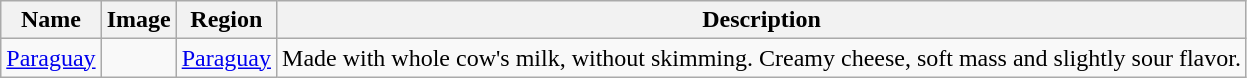<table class="wikitable">
<tr>
<th>Name</th>
<th class="unsortable">Image</th>
<th>Region</th>
<th>Description</th>
</tr>
<tr>
<td><a href='#'>Paraguay</a></td>
<td></td>
<td><a href='#'>Paraguay</a></td>
<td>Made with whole cow's milk, without skimming. Creamy cheese, soft mass and slightly sour flavor.</td>
</tr>
</table>
